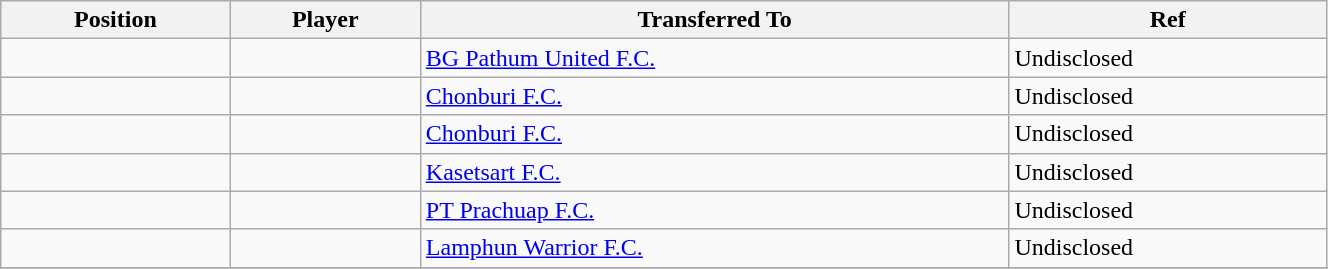<table class="wikitable sortable" style="width:70%; text-align:center; font-size:100%; text-align:left;">
<tr>
<th>Position</th>
<th>Player</th>
<th>Transferred To</th>
<th>Ref</th>
</tr>
<tr>
<td></td>
<td></td>
<td> <a href='#'>BG Pathum United F.C.</a></td>
<td>Undisclosed </td>
</tr>
<tr>
<td></td>
<td></td>
<td> <a href='#'>Chonburi F.C.</a></td>
<td>Undisclosed </td>
</tr>
<tr>
<td></td>
<td></td>
<td> <a href='#'>Chonburi F.C.</a></td>
<td>Undisclosed </td>
</tr>
<tr>
<td></td>
<td></td>
<td> <a href='#'>Kasetsart F.C.</a></td>
<td>Undisclosed </td>
</tr>
<tr>
<td></td>
<td></td>
<td> <a href='#'>PT Prachuap F.C.</a></td>
<td>Undisclosed </td>
</tr>
<tr>
<td></td>
<td></td>
<td> <a href='#'>Lamphun Warrior F.C.</a></td>
<td>Undisclosed </td>
</tr>
<tr>
</tr>
</table>
